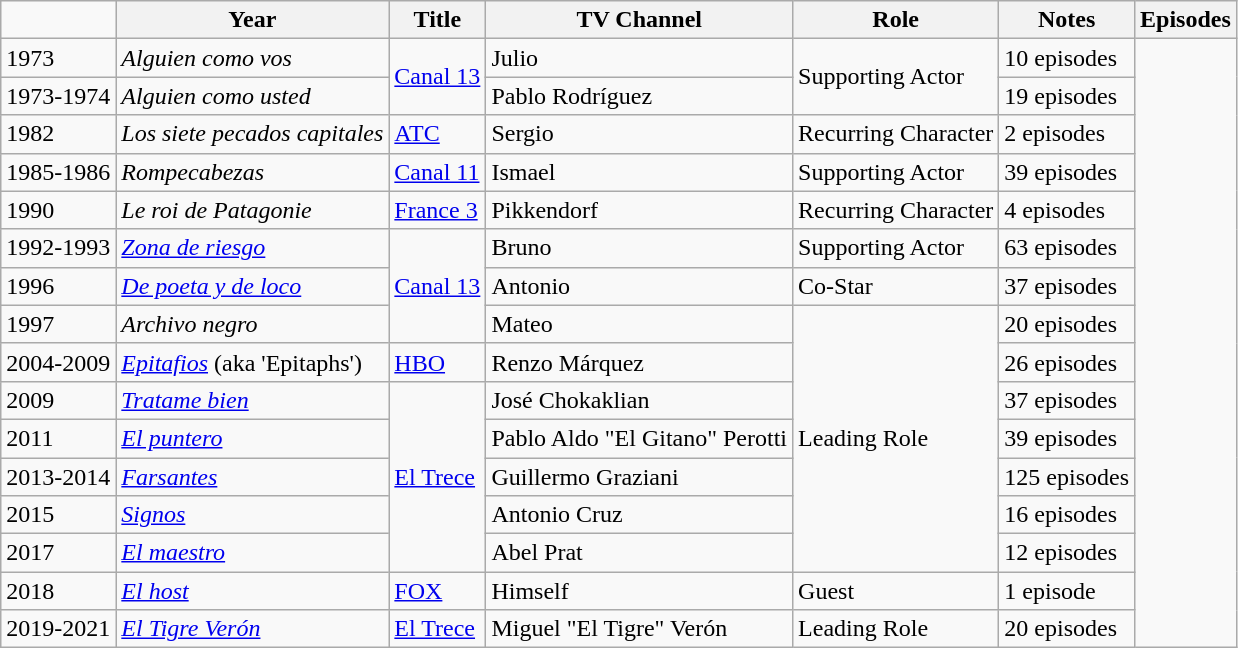<table class="wikitable">
<tr>
<td></td>
<th>Year</th>
<th>Title</th>
<th>TV Channel</th>
<th>Role</th>
<th>Notes</th>
<th>Episodes</th>
</tr>
<tr>
<td>1973</td>
<td><em>Alguien como vos</em></td>
<td rowspan=2><a href='#'>Canal 13</a></td>
<td>Julio</td>
<td rowspan=2>Supporting Actor</td>
<td>10 episodes</td>
</tr>
<tr>
<td>1973-1974</td>
<td><em>Alguien como usted</em></td>
<td>Pablo Rodríguez</td>
<td>19 episodes</td>
</tr>
<tr>
<td>1982</td>
<td><em>Los siete pecados capitales</em></td>
<td><a href='#'>ATC</a></td>
<td>Sergio</td>
<td>Recurring Character</td>
<td>2 episodes</td>
</tr>
<tr>
<td>1985-1986</td>
<td><em>Rompecabezas</em></td>
<td><a href='#'>Canal 11</a></td>
<td>Ismael</td>
<td>Supporting Actor</td>
<td>39 episodes</td>
</tr>
<tr>
<td>1990</td>
<td><em>Le roi de Patagonie</em></td>
<td><a href='#'>France 3</a></td>
<td>Pikkendorf</td>
<td>Recurring Character</td>
<td>4 episodes</td>
</tr>
<tr>
<td>1992-1993</td>
<td><em><a href='#'>Zona de riesgo</a></em></td>
<td rowspan=3><a href='#'>Canal 13</a></td>
<td>Bruno</td>
<td>Supporting Actor</td>
<td>63 episodes</td>
</tr>
<tr>
<td>1996</td>
<td><em><a href='#'>De poeta y de loco</a></em></td>
<td>Antonio</td>
<td>Co-Star</td>
<td>37 episodes</td>
</tr>
<tr>
<td>1997</td>
<td><em>Archivo negro</em></td>
<td>Mateo</td>
<td rowspan=7>Leading Role</td>
<td>20 episodes</td>
</tr>
<tr>
<td>2004-2009</td>
<td><em><a href='#'>Epitafios</a></em> (aka 'Epitaphs')</td>
<td><a href='#'>HBO</a></td>
<td>Renzo Márquez</td>
<td>26 episodes</td>
</tr>
<tr>
<td>2009</td>
<td><em><a href='#'>Tratame bien</a></em></td>
<td rowspan=5><a href='#'>El Trece</a></td>
<td>José Chokaklian</td>
<td>37 episodes</td>
</tr>
<tr>
<td>2011</td>
<td><em><a href='#'>El puntero</a></em></td>
<td>Pablo Aldo "El Gitano" Perotti</td>
<td>39 episodes</td>
</tr>
<tr>
<td>2013-2014</td>
<td><em><a href='#'>Farsantes</a></em></td>
<td>Guillermo Graziani</td>
<td>125 episodes</td>
</tr>
<tr>
<td>2015</td>
<td><a href='#'><em>Signos</em></a></td>
<td>Antonio Cruz</td>
<td>16 episodes</td>
</tr>
<tr>
<td>2017</td>
<td><em><a href='#'>El maestro</a></em></td>
<td>Abel Prat</td>
<td>12 episodes</td>
</tr>
<tr>
<td>2018</td>
<td><em><a href='#'>El host</a></em></td>
<td><a href='#'>FOX</a></td>
<td>Himself</td>
<td>Guest</td>
<td>1 episode</td>
</tr>
<tr>
<td>2019-2021</td>
<td><em><a href='#'>El Tigre Verón</a></em></td>
<td><a href='#'>El Trece</a></td>
<td>Miguel "El Tigre" Verón</td>
<td>Leading Role</td>
<td>20 episodes</td>
</tr>
</table>
